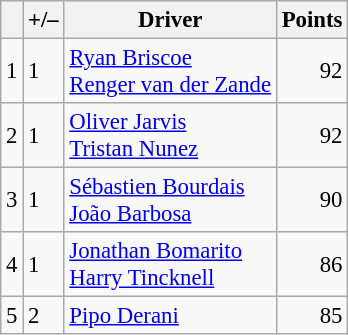<table class="wikitable" style="font-size: 95%;">
<tr>
<th scope="col"></th>
<th scope="col">+/–</th>
<th scope="col">Driver</th>
<th scope="col">Points</th>
</tr>
<tr>
<td align=center>1</td>
<td align="left"> 1</td>
<td> <a href='#'>Ryan Briscoe</a><br> <a href='#'>Renger van der Zande</a></td>
<td align=right>92</td>
</tr>
<tr>
<td align=center>2</td>
<td align="left"> 1</td>
<td> <a href='#'>Oliver Jarvis</a><br> <a href='#'>Tristan Nunez</a></td>
<td align=right>92</td>
</tr>
<tr>
<td align=center>3</td>
<td align="left"> 1</td>
<td> <a href='#'>Sébastien Bourdais</a><br> <a href='#'>João Barbosa</a></td>
<td align=right>90</td>
</tr>
<tr>
<td align=center>4</td>
<td align="left"> 1</td>
<td> <a href='#'>Jonathan Bomarito</a><br> <a href='#'>Harry Tincknell</a></td>
<td align=right>86</td>
</tr>
<tr>
<td align=center>5</td>
<td align="left"> 2</td>
<td> <a href='#'>Pipo Derani</a></td>
<td align=right>85</td>
</tr>
</table>
